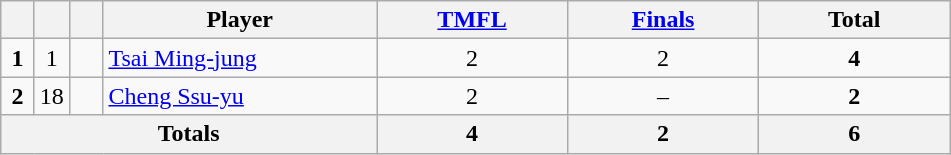<table class="wikitable" style="text-align:center">
<tr>
<th width=15></th>
<th width=15></th>
<th width=15></th>
<th width=175>Player</th>
<th width=120><a href='#'>TMFL</a></th>
<th width=120><a href='#'>Finals</a></th>
<th width=120>Total</th>
</tr>
<tr>
<td><strong>1</strong></td>
<td>1</td>
<td></td>
<td align=left><a href='#'>Tsai Ming-jung</a></td>
<td>2</td>
<td>2</td>
<td><strong>4</strong></td>
</tr>
<tr>
<td><strong>2</strong></td>
<td>18</td>
<td></td>
<td align=left><a href='#'>Cheng Ssu-yu</a></td>
<td>2</td>
<td>–</td>
<td><strong>2</strong></td>
</tr>
<tr>
<th colspan=4><strong>Totals</strong></th>
<th><strong>4</strong></th>
<th><strong>2</strong></th>
<th><strong>6</strong></th>
</tr>
</table>
